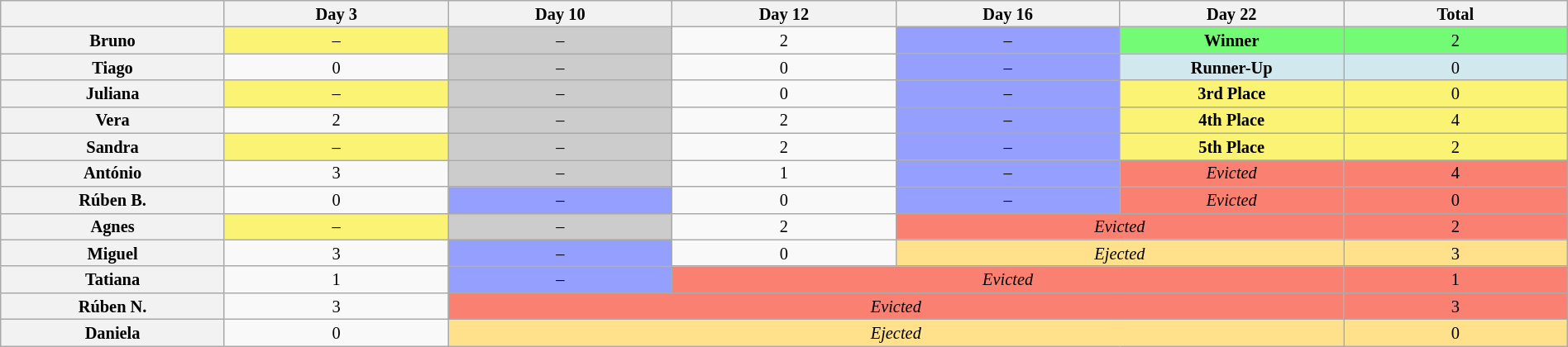<table class="wikitable" style="text-align:center; width:100%; font-size:85%; line-height:15px;">
<tr>
<th style="width: 5%;"></th>
<th style="width: 5%;">Day 3</th>
<th style="width: 5%;">Day 10</th>
<th style="width: 5%;">Day 12</th>
<th style="width: 5%;">Day 16</th>
<th style="width: 5%;">Day 22</th>
<th style="width: 5%;">Total</th>
</tr>
<tr>
<th>Bruno</th>
<td bgcolor="FBF373">–</td>
<td bgcolor="#CCCCCC">–</td>
<td>2</td>
<td bgcolor="959ffd">–</td>
<td bgcolor="73FB76"><strong>Winner</strong></td>
<td bgcolor="73FB76">2</td>
</tr>
<tr>
<th>Tiago</th>
<td>0</td>
<td bgcolor="#CCCCCC">–</td>
<td>0</td>
<td bgcolor="959ffd">–</td>
<td bgcolor="D1E8EF"><strong>Runner-Up</strong></td>
<td bgcolor="D1E8EF">0</td>
</tr>
<tr>
<th>Juliana</th>
<td bgcolor="FBF373">–</td>
<td bgcolor="#CCCCCC">–</td>
<td>0</td>
<td bgcolor="959ffd">–</td>
<td bgcolor="FBF373"><strong>3rd Place</strong></td>
<td bgcolor="FBF373">0</td>
</tr>
<tr>
<th>Vera</th>
<td>2</td>
<td bgcolor="#CCCCCC">–</td>
<td>2</td>
<td bgcolor="959ffd">–</td>
<td bgcolor="FBF373"><strong>4th Place</strong></td>
<td bgcolor="FBF373">4</td>
</tr>
<tr>
<th>Sandra</th>
<td bgcolor="FBF373">–</td>
<td bgcolor="#CCCCCC">–</td>
<td>2</td>
<td bgcolor="959ffd">–</td>
<td bgcolor="FBF373"><strong>5th Place</strong></td>
<td bgcolor="FBF373">2</td>
</tr>
<tr>
<th>António</th>
<td>3</td>
<td bgcolor="#CCCCCC">–</td>
<td>1</td>
<td bgcolor="959ffd">–</td>
<td bgcolor="salmon"><em>Evicted</em></td>
<td bgcolor="salmon">4</td>
</tr>
<tr>
<th>Rúben B.</th>
<td>0</td>
<td bgcolor="959ffd">–</td>
<td>0</td>
<td bgcolor="959ffd">–</td>
<td bgcolor="salmon"><em>Evicted</em></td>
<td bgcolor="salmon">0</td>
</tr>
<tr>
<th>Agnes</th>
<td bgcolor="FBF373">–</td>
<td bgcolor="#CCCCCC">–</td>
<td>2</td>
<td colspan="2" bgcolor="salmon"><em>Evicted</em></td>
<td bgcolor="salmon">2</td>
</tr>
<tr>
<th>Miguel</th>
<td>3</td>
<td bgcolor="959ffd">–</td>
<td>0</td>
<td colspan="2" bgcolor="ffe08b"><em>Ejected</em></td>
<td bgcolor="ffe08b">3</td>
</tr>
<tr>
<th>Tatiana</th>
<td>1</td>
<td bgcolor="959ffd">–</td>
<td colspan="3" bgcolor="salmon"><em>Evicted</em></td>
<td bgcolor="salmon">1</td>
</tr>
<tr>
<th>Rúben N.</th>
<td>3</td>
<td colspan="4" bgcolor="salmon"><em>Evicted</em></td>
<td bgcolor="salmon">3</td>
</tr>
<tr>
<th>Daniela</th>
<td>0</td>
<td colspan="4" bgcolor="ffe08b"><em>Ejected</em></td>
<td bgcolor="ffe08b">0</td>
</tr>
</table>
